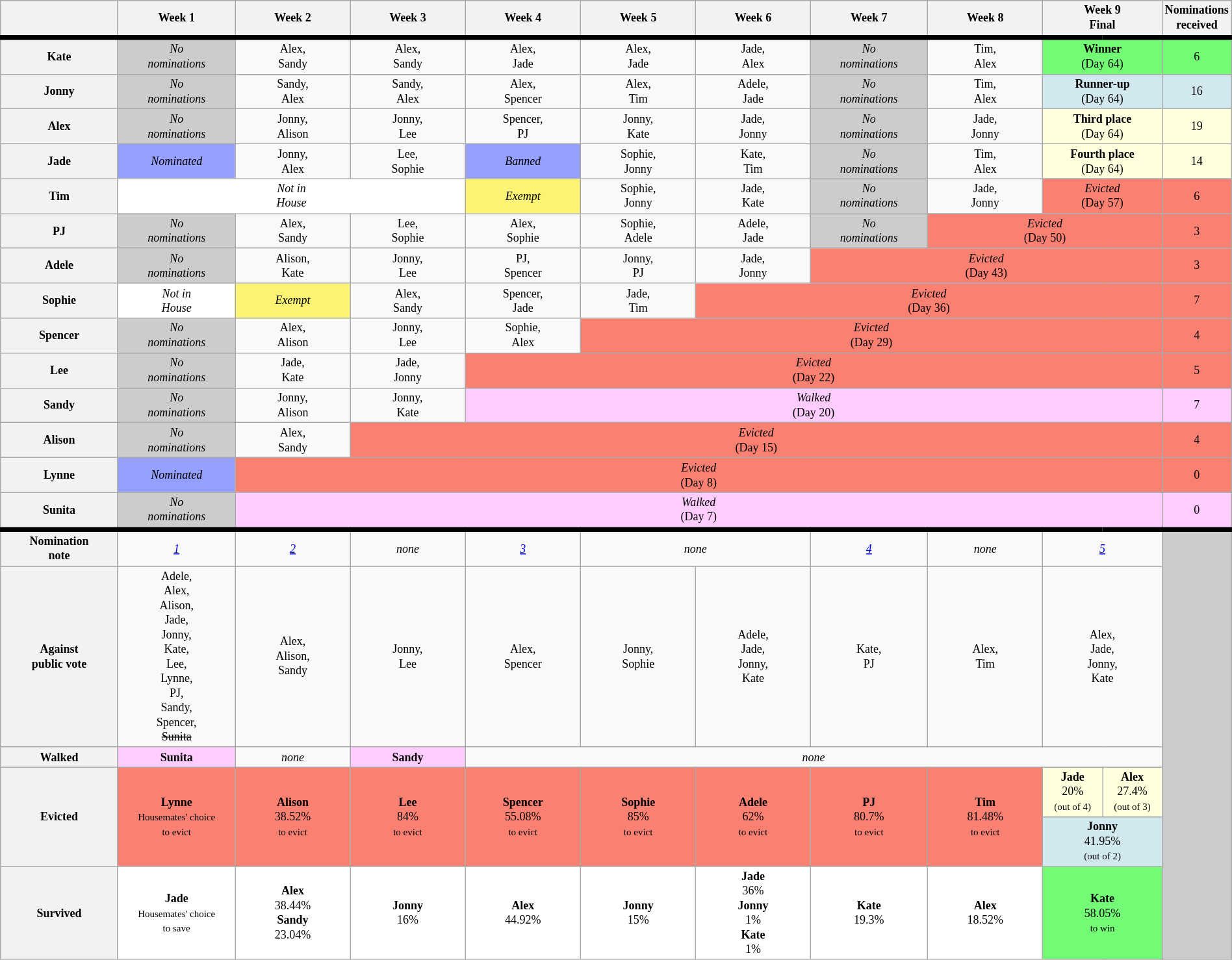<table class="wikitable" style="text-align:center; width:100%; font-size:9pt; line-height:15px;">
<tr>
<th scope="col" style="width:10%"></th>
<th scope="col" style="width:10%">Week 1</th>
<th scope="col" style="width:10%">Week 2</th>
<th scope="col" style="width:10%">Week 3</th>
<th scope="col" style="width:10%">Week 4</th>
<th scope="col" style="width:10%">Week 5</th>
<th scope="col" style="width:10%">Week 6</th>
<th scope="col" style="width:10%">Week 7</th>
<th scope="col" style="width:10%">Week 8</th>
<th scope="colgroup" style="width:10%" colspan="2">Week 9<br>Final</th>
<th scope="col" style="width:1%">Nominations<br>received</th>
</tr>
<tr style="border-top:5px solid">
<th scope="row">Kate</th>
<td style="background:#ccc"><em>No<br>nominations</em></td>
<td>Alex,<br>Sandy</td>
<td>Alex,<br>Sandy</td>
<td>Alex,<br>Jade</td>
<td>Alex,<br>Jade</td>
<td>Jade,<br>Alex</td>
<td style="background:#ccc"><em>No<br>nominations</em></td>
<td>Tim,<br>Alex</td>
<td style="background:#73FB76" colspan="2"><strong>Winner</strong><br>(Day 64)</td>
<td style="background:#73FB76">6</td>
</tr>
<tr>
<th scope="row">Jonny</th>
<td style="background:#ccc"><em>No<br>nominations</em></td>
<td>Sandy,<br>Alex</td>
<td>Sandy,<br>Alex</td>
<td>Alex,<br>Spencer</td>
<td>Alex,<br>Tim</td>
<td>Adele,<br>Jade</td>
<td style="background:#ccc"><em>No<br>nominations</em></td>
<td>Tim,<br>Alex</td>
<td style="background:#D1E8EF" colspan="2"><strong>Runner-up</strong><br>(Day 64)</td>
<td style="background:#D1E8EF">16</td>
</tr>
<tr>
<th scope="row">Alex</th>
<td style="background:#ccc"><em>No<br>nominations</em></td>
<td>Jonny,<br>Alison</td>
<td>Jonny,<br>Lee</td>
<td>Spencer,<br>PJ</td>
<td>Jonny,<br>Kate</td>
<td>Jade,<br>Jonny</td>
<td style="background:#ccc"><em>No<br>nominations</em></td>
<td>Jade,<br>Jonny</td>
<td style="background:#ffffdd" colspan="2"><strong>Third place</strong><br>(Day 64)</td>
<td style="background:#ffffdd">19</td>
</tr>
<tr>
<th scope="row">Jade</th>
<td style="background:#959ffd"><em>Nominated</em></td>
<td>Jonny,<br>Alex</td>
<td>Lee,<br>Sophie</td>
<td style="background:#959ffd"><em>Banned</em></td>
<td>Sophie,<br>Jonny</td>
<td>Kate,<br>Tim</td>
<td style="background:#ccc"><em>No<br>nominations</em></td>
<td>Tim,<br>Alex</td>
<td style="background:#ffffdd" colspan="2"><strong>Fourth place</strong><br>(Day 64)</td>
<td style="background:#ffffdd">14</td>
</tr>
<tr>
<th scope="row">Tim</th>
<td style="background:#fff" colspan="3"><em>Not in<br>House</em></td>
<td style="background:#FBF373"><em>Exempt</em></td>
<td>Sophie,<br>Jonny</td>
<td>Jade,<br>Kate</td>
<td style="background:#ccc"><em>No<br>nominations</em></td>
<td>Jade,<br>Jonny</td>
<td style="background:salmon" colspan="2"><em>Evicted</em><br>(Day 57)</td>
<td style="background:salmon">6</td>
</tr>
<tr>
<th scope="row">PJ</th>
<td style="background:#ccc"><em>No<br>nominations</em></td>
<td>Alex,<br>Sandy</td>
<td>Lee,<br>Sophie</td>
<td>Alex,<br>Sophie</td>
<td>Sophie,<br>Adele</td>
<td>Adele,<br>Jade</td>
<td style="background:#ccc"><em>No<br>nominations</em></td>
<td style="background:salmon" colspan="3"><em>Evicted</em><br>(Day 50)</td>
<td style="background:salmon">3</td>
</tr>
<tr>
<th scope="row">Adele</th>
<td style="background:#ccc"><em>No<br>nominations</em></td>
<td>Alison,<br>Kate</td>
<td>Jonny,<br>Lee</td>
<td>PJ,<br>Spencer</td>
<td>Jonny,<br>PJ</td>
<td>Jade,<br>Jonny</td>
<td style="background:salmon" colspan="4"><em>Evicted</em><br>(Day 43)</td>
<td style="background:salmon">3</td>
</tr>
<tr>
<th scope="row">Sophie</th>
<td style="background:#fff"><em>Not in<br> House</em></td>
<td style="background:#FBF373"><em>Exempt</em></td>
<td>Alex,<br>Sandy</td>
<td>Spencer,<br>Jade</td>
<td>Jade,<br>Tim</td>
<td style="background:salmon" colspan="5"><em>Evicted</em><br>(Day 36)</td>
<td style="background:salmon">7</td>
</tr>
<tr>
<th scope="row">Spencer</th>
<td style="background:#ccc"><em>No<br>nominations</em></td>
<td>Alex,<br>Alison</td>
<td>Jonny,<br>Lee</td>
<td>Sophie,<br>Alex</td>
<td style="background:salmon" colspan="6"><em>Evicted</em><br>(Day 29)</td>
<td style="background:salmon">4</td>
</tr>
<tr>
<th scope="row">Lee</th>
<td style="background:#ccc"><em>No<br>nominations</em></td>
<td>Jade,<br>Kate</td>
<td>Jade,<br>Jonny</td>
<td style="background:salmon" colspan="7"><em>Evicted</em><br>(Day 22)</td>
<td style="background:salmon">5</td>
</tr>
<tr>
<th scope="row">Sandy</th>
<td style="background:#ccc"><em>No<br>nominations</em></td>
<td>Jonny,<br>Alison</td>
<td>Jonny,<br>Kate</td>
<td style="background:#fcf" colspan="7"><em>Walked</em><br>(Day 20)</td>
<td style="background:#fcf">7</td>
</tr>
<tr>
<th scope="row">Alison</th>
<td style="background:#ccc"><em>No<br>nominations</em></td>
<td>Alex,<br>Sandy</td>
<td style="background:salmon" colspan="8"><em>Evicted</em><br>(Day 15)</td>
<td style="background:salmon">4</td>
</tr>
<tr>
<th scope="row">Lynne</th>
<td style="background:#959ffd"><em>Nominated</em></td>
<td style="background:salmon" colspan="9"><em>Evicted</em><br>(Day 8)</td>
<td style="background:salmon">0</td>
</tr>
<tr>
<th scope="row">Sunita</th>
<td style="background:#cccccc;"><em>No<br>nominations</em></td>
<td style="background:#fcf" colspan="9"><em>Walked</em><br>(Day 7)</td>
<td style="background:#fcf">0</td>
</tr>
<tr style="border-top:5px solid">
<th scope="row">Nomination<br>note</th>
<td><em><a href='#'>1</a></em></td>
<td><em><a href='#'>2</a></em></td>
<td><em>none</em></td>
<td><em><a href='#'>3</a></em></td>
<td colspan="2"><em>none</em></td>
<td><em><a href='#'>4</a></em></td>
<td><em>none</em></td>
<td colspan="2"><em><a href='#'>5</a></em></td>
<td style="background:#ccc" rowspan="6"></td>
</tr>
<tr>
<th scope="row">Against<br>public vote</th>
<td>Adele,<br>Alex,<br>Alison,<br>Jade,<br>Jonny,<br>Kate,<br>Lee,<br>Lynne,<br>PJ,<br>Sandy,<br>Spencer,<br><s>Sunita</s></td>
<td>Alex,<br>Alison,<br>Sandy</td>
<td>Jonny,<br>Lee</td>
<td>Alex,<br>Spencer</td>
<td>Jonny,<br>Sophie</td>
<td>Adele,<br>Jade,<br>Jonny,<br>Kate</td>
<td>Kate,<br>PJ</td>
<td>Alex,<br>Tim</td>
<td colspan=2>Alex,<br>Jade,<br>Jonny,<br>Kate</td>
</tr>
<tr>
<th>Walked</th>
<td style="background:#fcf"><strong>Sunita</strong></td>
<td><em>none</em></td>
<td style="background:#fcf"><strong>Sandy</strong></td>
<td colspan="7"><em>none</em></td>
</tr>
<tr>
<th scope="rowgroup" rowspan="2">Evicted</th>
<td style="background:#FA8072" rowspan="2"><strong>Lynne</strong><br><small>Housemates' choice<br>to evict</small></td>
<td style="background:#FA8072" rowspan="2"><strong>Alison</strong><br>38.52%<br><small>to evict</small></td>
<td style="background:#FA8072" rowspan="2"><strong>Lee</strong><br>84%<br><small>to evict</small></td>
<td style="background:#FA8072" rowspan="2"><strong>Spencer</strong><br>55.08%<br><small>to evict</small></td>
<td style="background:#FA8072" rowspan="2"><strong>Sophie</strong><br>85%<br><small>to evict</small></td>
<td style="background:#FA8072" rowspan="2"><strong>Adele</strong><br>62%<br><small>to evict</small></td>
<td style="background:#FA8072" rowspan="2"><strong>PJ</strong><br>80.7%<br><small>to evict</small></td>
<td style="background:#FA8072" rowspan="2"><strong>Tim</strong><br>81.48%<br><small>to evict</small></td>
<td nowrap style="background:#ffffdd"><strong>Jade</strong><br>20%<br><small>(out of 4)</small></td>
<td nowrap style="background:#ffffdd"><strong>Alex</strong><br>27.4%<br><small>(out of 3)</small></td>
</tr>
<tr>
<td style="background:#D1E8EF" colspan="2"><strong>Jonny</strong> <br>41.95%<br><small>(out of 2)</small></td>
</tr>
<tr style="background:#fff;">
<th>Survived</th>
<td><strong>Jade</strong><br><small>Housemates' choice<br>to save</small></td>
<td><strong>Alex</strong><br>38.44%<br><strong>Sandy</strong><br>23.04%</td>
<td><strong>Jonny</strong><br>16%</td>
<td><strong>Alex</strong><br>44.92%</td>
<td><strong>Jonny</strong><br>15%</td>
<td><strong>Jade</strong><br>36%<br><strong>Jonny</strong><br>1%<br><strong>Kate</strong><br>1%</td>
<td><strong>Kate</strong><br>19.3%</td>
<td><strong>Alex</strong><br>18.52%</td>
<td style="background:#73FB76" colspan="2"><strong>Kate</strong><br>58.05%<br><small>to win</small></td>
</tr>
</table>
